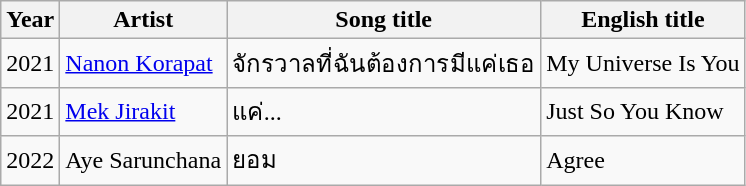<table class="wikitable">
<tr>
<th>Year</th>
<th>Artist</th>
<th>Song title</th>
<th>English title</th>
</tr>
<tr>
<td>2021</td>
<td><a href='#'>Nanon Korapat</a></td>
<td>จักรวาลที่ฉันต้องการมีแค่เธอ</td>
<td>My Universe Is You</td>
</tr>
<tr>
<td>2021</td>
<td><a href='#'>Mek Jirakit</a></td>
<td>แค่...</td>
<td>Just So You Know</td>
</tr>
<tr>
<td>2022</td>
<td>Aye Sarunchana</td>
<td>ยอม</td>
<td>Agree</td>
</tr>
</table>
